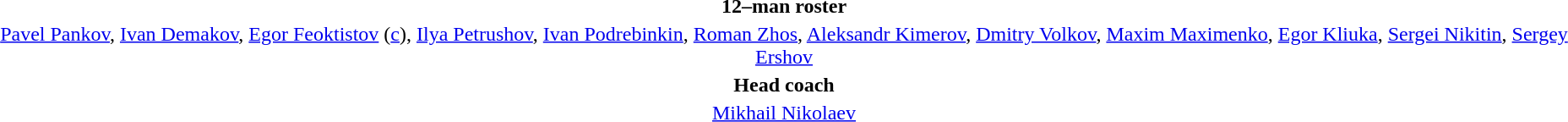<table style="text-align: center; margin-top: 2em; margin-left: auto; margin-right: auto">
<tr>
<td><strong>12–man roster</strong></td>
</tr>
<tr>
<td><a href='#'>Pavel Pankov</a>, <a href='#'>Ivan Demakov</a>, <a href='#'>Egor Feoktistov</a> (<a href='#'>c</a>), <a href='#'>Ilya Petrushov</a>, <a href='#'>Ivan Podrebinkin</a>, <a href='#'>Roman Zhos</a>, <a href='#'>Aleksandr Kimerov</a>, <a href='#'>Dmitry Volkov</a>, <a href='#'>Maxim Maximenko</a>, <a href='#'>Egor Kliuka</a>, <a href='#'>Sergei Nikitin</a>, <a href='#'>Sergey Ershov</a></td>
</tr>
<tr>
<td><strong>Head coach</strong></td>
</tr>
<tr>
<td><a href='#'>Mikhail Nikolaev</a></td>
</tr>
</table>
